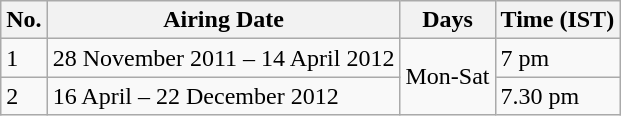<table class="wikitable">
<tr>
<th>No.</th>
<th>Airing Date</th>
<th>Days</th>
<th>Time (IST)</th>
</tr>
<tr>
<td>1</td>
<td>28 November 2011 – 14 April 2012</td>
<td rowspan="2">Mon-Sat</td>
<td>7 pm</td>
</tr>
<tr>
<td>2</td>
<td>16 April – 22 December 2012</td>
<td>7.30 pm</td>
</tr>
</table>
